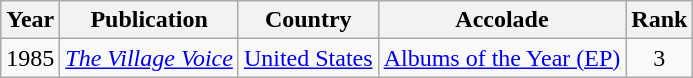<table class="wikitable" style="margin:0em 1em 1em 0pt">
<tr>
<th>Year</th>
<th>Publication</th>
<th>Country</th>
<th>Accolade</th>
<th>Rank</th>
</tr>
<tr>
<td align=center>1985</td>
<td><em><a href='#'>The Village Voice</a></em></td>
<td><a href='#'>United States</a></td>
<td><a href='#'>Albums of the Year (EP)</a></td>
<td align=center>3</td>
</tr>
</table>
